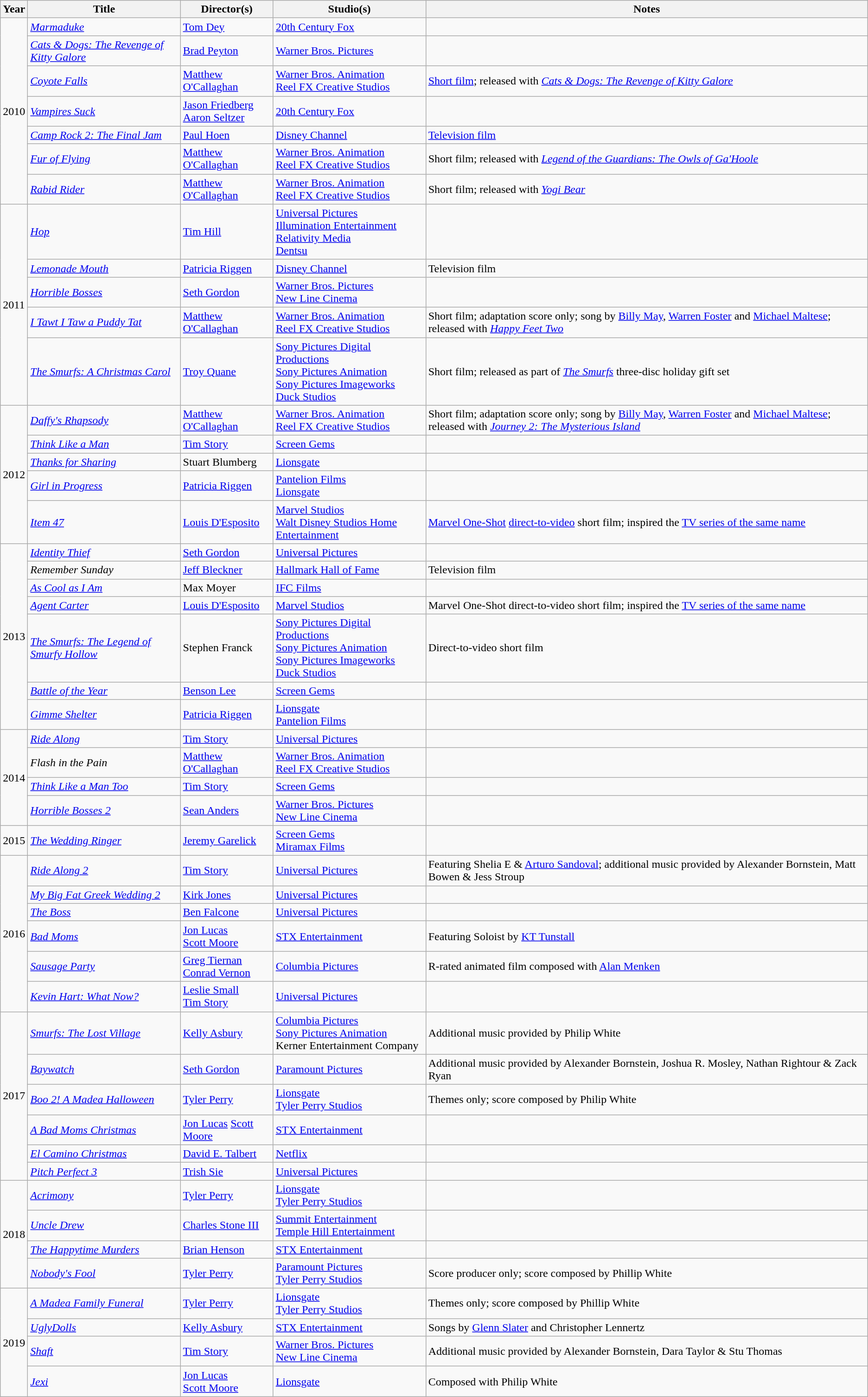<table class="wikitable sortable">
<tr>
<th>Year</th>
<th>Title</th>
<th>Director(s)</th>
<th>Studio(s)</th>
<th>Notes</th>
</tr>
<tr>
<td rowspan="7">2010</td>
<td><em><a href='#'>Marmaduke</a></em></td>
<td><a href='#'>Tom Dey</a></td>
<td><a href='#'>20th Century Fox</a></td>
<td></td>
</tr>
<tr>
<td><em><a href='#'>Cats & Dogs: The Revenge of Kitty Galore</a></em></td>
<td><a href='#'>Brad Peyton</a></td>
<td><a href='#'>Warner Bros. Pictures</a></td>
<td></td>
</tr>
<tr>
<td><em><a href='#'>Coyote Falls</a></em></td>
<td><a href='#'>Matthew O'Callaghan</a></td>
<td><a href='#'>Warner Bros. Animation</a><br><a href='#'>Reel FX Creative Studios</a></td>
<td><a href='#'>Short film</a>; released with <em><a href='#'>Cats & Dogs: The Revenge of Kitty Galore</a></em></td>
</tr>
<tr>
<td><em><a href='#'>Vampires Suck</a></em></td>
<td><a href='#'>Jason Friedberg<br>Aaron Seltzer</a></td>
<td><a href='#'>20th Century Fox</a></td>
<td></td>
</tr>
<tr>
<td><em><a href='#'>Camp Rock 2: The Final Jam</a></em></td>
<td><a href='#'>Paul Hoen</a></td>
<td><a href='#'>Disney Channel</a></td>
<td><a href='#'>Television film</a></td>
</tr>
<tr>
<td><em><a href='#'>Fur of Flying</a></em></td>
<td><a href='#'>Matthew O'Callaghan</a></td>
<td><a href='#'>Warner Bros. Animation</a><br><a href='#'>Reel FX Creative Studios</a></td>
<td>Short film; released with <em><a href='#'>Legend of the Guardians: The Owls of Ga'Hoole</a></em></td>
</tr>
<tr>
<td><em><a href='#'>Rabid Rider</a></em></td>
<td><a href='#'>Matthew O'Callaghan</a></td>
<td><a href='#'>Warner Bros. Animation</a><br><a href='#'>Reel FX Creative Studios</a></td>
<td>Short film; released with <em><a href='#'>Yogi Bear</a></em></td>
</tr>
<tr>
<td rowspan="5">2011</td>
<td><em><a href='#'>Hop</a></em></td>
<td><a href='#'>Tim Hill</a></td>
<td><a href='#'>Universal Pictures</a><br><a href='#'>Illumination Entertainment</a><br><a href='#'>Relativity Media</a><br><a href='#'>Dentsu</a></td>
<td></td>
</tr>
<tr>
<td><em><a href='#'>Lemonade Mouth</a></em></td>
<td><a href='#'>Patricia Riggen</a></td>
<td><a href='#'>Disney Channel</a></td>
<td>Television film</td>
</tr>
<tr>
<td><em><a href='#'>Horrible Bosses</a></em></td>
<td><a href='#'>Seth Gordon</a></td>
<td><a href='#'>Warner Bros. Pictures</a><br><a href='#'>New Line Cinema</a></td>
<td></td>
</tr>
<tr>
<td><em><a href='#'>I Tawt I Taw a Puddy Tat</a></em></td>
<td><a href='#'>Matthew O'Callaghan</a></td>
<td><a href='#'>Warner Bros. Animation</a><br><a href='#'>Reel FX Creative Studios</a></td>
<td>Short film; adaptation score only; song by <a href='#'>Billy May</a>, <a href='#'>Warren Foster</a> and <a href='#'>Michael Maltese</a>; released with <em><a href='#'>Happy Feet Two</a></em></td>
</tr>
<tr>
<td><em><a href='#'>The Smurfs: A Christmas Carol</a></em></td>
<td><a href='#'>Troy Quane</a></td>
<td><a href='#'>Sony Pictures Digital Productions</a><br><a href='#'>Sony Pictures Animation</a><br><a href='#'>Sony Pictures Imageworks</a><br><a href='#'>Duck Studios</a></td>
<td>Short film; released as part of <em><a href='#'>The Smurfs</a></em> three-disc holiday gift set</td>
</tr>
<tr>
<td rowspan="5">2012</td>
<td><em><a href='#'>Daffy's Rhapsody</a></em></td>
<td><a href='#'>Matthew O'Callaghan</a></td>
<td><a href='#'>Warner Bros. Animation</a><br><a href='#'>Reel FX Creative Studios</a></td>
<td>Short film; adaptation score only; song by <a href='#'>Billy May</a>, <a href='#'>Warren Foster</a> and <a href='#'>Michael Maltese</a>; released with <em><a href='#'>Journey 2: The Mysterious Island</a></em></td>
</tr>
<tr>
<td><em><a href='#'>Think Like a Man</a></em></td>
<td><a href='#'>Tim Story</a></td>
<td><a href='#'>Screen Gems</a></td>
<td></td>
</tr>
<tr>
<td><em><a href='#'>Thanks for Sharing</a></em></td>
<td>Stuart Blumberg</td>
<td><a href='#'>Lionsgate</a></td>
<td></td>
</tr>
<tr>
<td><em><a href='#'>Girl in Progress</a></em></td>
<td><a href='#'>Patricia Riggen</a></td>
<td><a href='#'>Pantelion Films</a><br><a href='#'>Lionsgate</a></td>
<td></td>
</tr>
<tr>
<td><em><a href='#'>Item 47</a></em></td>
<td><a href='#'>Louis D'Esposito</a></td>
<td><a href='#'>Marvel Studios</a><br><a href='#'>Walt Disney Studios Home Entertainment</a></td>
<td><a href='#'>Marvel One-Shot</a> <a href='#'>direct-to-video</a> short film; inspired the <a href='#'>TV series of the same name</a></td>
</tr>
<tr>
<td rowspan="7">2013</td>
<td><em><a href='#'>Identity Thief</a></em></td>
<td><a href='#'>Seth Gordon</a></td>
<td><a href='#'>Universal Pictures</a></td>
<td></td>
</tr>
<tr>
<td><em>Remember Sunday</em></td>
<td><a href='#'>Jeff Bleckner</a></td>
<td><a href='#'>Hallmark Hall of Fame</a></td>
<td>Television film</td>
</tr>
<tr>
<td><em><a href='#'>As Cool as I Am</a></em></td>
<td>Max Moyer</td>
<td><a href='#'>IFC Films</a></td>
<td></td>
</tr>
<tr>
<td><em><a href='#'>Agent Carter</a></em></td>
<td><a href='#'>Louis D'Esposito</a></td>
<td><a href='#'>Marvel Studios</a></td>
<td>Marvel One-Shot direct-to-video short film; inspired the <a href='#'>TV series of the same name</a></td>
</tr>
<tr>
<td><em><a href='#'>The Smurfs: The Legend of Smurfy Hollow</a></em></td>
<td>Stephen Franck</td>
<td><a href='#'>Sony Pictures Digital Productions</a><br><a href='#'>Sony Pictures Animation</a><br><a href='#'>Sony Pictures Imageworks</a><br><a href='#'>Duck Studios</a></td>
<td>Direct-to-video short film</td>
</tr>
<tr>
<td><em><a href='#'>Battle of the Year</a></em></td>
<td><a href='#'>Benson Lee</a></td>
<td><a href='#'>Screen Gems</a></td>
<td></td>
</tr>
<tr>
<td><em><a href='#'>Gimme Shelter</a></em></td>
<td><a href='#'>Patricia Riggen</a></td>
<td><a href='#'>Lionsgate</a><br><a href='#'>Pantelion Films</a></td>
<td></td>
</tr>
<tr>
<td rowspan="4">2014</td>
<td><em><a href='#'>Ride Along</a></em></td>
<td><a href='#'>Tim Story</a></td>
<td><a href='#'>Universal Pictures</a></td>
<td></td>
</tr>
<tr>
<td><em>Flash in the Pain</em></td>
<td><a href='#'>Matthew O'Callaghan</a></td>
<td><a href='#'>Warner Bros. Animation</a><br><a href='#'>Reel FX Creative Studios</a></td>
<td></td>
</tr>
<tr>
<td><em><a href='#'>Think Like a Man Too</a></em></td>
<td><a href='#'>Tim Story</a></td>
<td><a href='#'>Screen Gems</a></td>
<td></td>
</tr>
<tr>
<td><em><a href='#'>Horrible Bosses 2</a></em></td>
<td><a href='#'>Sean Anders</a></td>
<td><a href='#'>Warner Bros. Pictures</a><br><a href='#'>New Line Cinema</a></td>
<td></td>
</tr>
<tr>
<td>2015</td>
<td><em><a href='#'>The Wedding Ringer</a></em></td>
<td><a href='#'>Jeremy Garelick</a></td>
<td><a href='#'>Screen Gems</a><br><a href='#'>Miramax Films</a></td>
<td></td>
</tr>
<tr>
<td rowspan="6">2016</td>
<td><em><a href='#'>Ride Along 2</a></em></td>
<td><a href='#'>Tim Story</a></td>
<td><a href='#'>Universal Pictures</a></td>
<td>Featuring Shelia E & <a href='#'>Arturo Sandoval</a>; additional music provided by Alexander Bornstein, Matt Bowen & Jess Stroup</td>
</tr>
<tr>
<td><em><a href='#'>My Big Fat Greek Wedding 2</a></em></td>
<td><a href='#'>Kirk Jones</a></td>
<td><a href='#'>Universal Pictures</a></td>
<td></td>
</tr>
<tr>
<td><em><a href='#'>The Boss</a></em></td>
<td><a href='#'>Ben Falcone</a></td>
<td><a href='#'>Universal Pictures</a></td>
<td></td>
</tr>
<tr>
<td><em><a href='#'>Bad Moms</a></em></td>
<td><a href='#'>Jon Lucas</a><br><a href='#'>Scott Moore</a></td>
<td><a href='#'>STX Entertainment</a></td>
<td>Featuring Soloist by <a href='#'>KT Tunstall</a></td>
</tr>
<tr>
<td><em><a href='#'>Sausage Party</a></em></td>
<td><a href='#'>Greg Tiernan</a><br><a href='#'>Conrad Vernon</a></td>
<td><a href='#'>Columbia Pictures</a></td>
<td>R-rated animated film composed with <a href='#'>Alan Menken</a></td>
</tr>
<tr>
<td><em><a href='#'>Kevin Hart: What Now?</a></em></td>
<td><a href='#'>Leslie Small</a><br><a href='#'>Tim Story</a></td>
<td><a href='#'>Universal Pictures</a></td>
<td></td>
</tr>
<tr>
<td rowspan="6">2017</td>
<td><em><a href='#'>Smurfs: The Lost Village</a></em></td>
<td><a href='#'>Kelly Asbury</a></td>
<td><a href='#'>Columbia Pictures</a><br><a href='#'>Sony Pictures Animation</a><br>Kerner Entertainment Company</td>
<td>Additional music provided by Philip White</td>
</tr>
<tr>
<td><em><a href='#'>Baywatch</a></em></td>
<td><a href='#'>Seth Gordon</a></td>
<td><a href='#'>Paramount Pictures</a></td>
<td>Additional music provided by Alexander Bornstein, Joshua R. Mosley, Nathan Rightour & Zack Ryan</td>
</tr>
<tr>
<td><em><a href='#'>Boo 2! A Madea Halloween</a></em></td>
<td><a href='#'>Tyler Perry</a></td>
<td><a href='#'>Lionsgate</a> <br> <a href='#'>Tyler Perry Studios</a></td>
<td>Themes only; score composed by Philip White</td>
</tr>
<tr>
<td><em><a href='#'>A Bad Moms Christmas</a></em></td>
<td><a href='#'>Jon Lucas</a> <a href='#'>Scott Moore</a></td>
<td><a href='#'>STX Entertainment</a></td>
<td></td>
</tr>
<tr>
<td><em><a href='#'>El Camino Christmas</a></em></td>
<td><a href='#'>David E. Talbert</a></td>
<td><a href='#'>Netflix</a></td>
<td></td>
</tr>
<tr>
<td><em><a href='#'>Pitch Perfect 3</a></em></td>
<td><a href='#'>Trish Sie</a></td>
<td><a href='#'>Universal Pictures</a></td>
<td></td>
</tr>
<tr>
<td rowspan="4">2018</td>
<td><em><a href='#'>Acrimony</a></em></td>
<td><a href='#'>Tyler Perry</a></td>
<td><a href='#'>Lionsgate</a> <br> <a href='#'>Tyler Perry Studios</a></td>
<td></td>
</tr>
<tr>
<td><em><a href='#'>Uncle Drew</a></em></td>
<td><a href='#'>Charles Stone III</a></td>
<td><a href='#'>Summit Entertainment</a><br><a href='#'>Temple Hill Entertainment</a></td>
<td></td>
</tr>
<tr>
<td><em><a href='#'>The Happytime Murders</a></em></td>
<td><a href='#'>Brian Henson</a></td>
<td><a href='#'>STX Entertainment</a></td>
<td></td>
</tr>
<tr>
<td><em><a href='#'>Nobody's Fool</a></em></td>
<td><a href='#'>Tyler Perry</a></td>
<td><a href='#'>Paramount Pictures</a> <br> <a href='#'>Tyler Perry Studios</a></td>
<td>Score producer only; score composed by Phillip White</td>
</tr>
<tr>
<td rowspan="4">2019</td>
<td><em><a href='#'>A Madea Family Funeral</a></em></td>
<td><a href='#'>Tyler Perry</a></td>
<td><a href='#'>Lionsgate</a><br><a href='#'>Tyler Perry Studios</a></td>
<td>Themes only; score composed by Phillip White</td>
</tr>
<tr>
<td><em><a href='#'>UglyDolls</a></em></td>
<td><a href='#'>Kelly Asbury</a></td>
<td><a href='#'>STX Entertainment</a></td>
<td>Songs by <a href='#'>Glenn Slater</a> and Christopher Lennertz</td>
</tr>
<tr>
<td><em><a href='#'>Shaft</a></em></td>
<td><a href='#'>Tim Story</a></td>
<td><a href='#'>Warner Bros. Pictures</a><br><a href='#'>New Line Cinema</a></td>
<td>Additional music provided by Alexander Bornstein, Dara Taylor & Stu Thomas</td>
</tr>
<tr>
<td><em><a href='#'>Jexi</a></em></td>
<td><a href='#'>Jon Lucas</a><br><a href='#'>Scott Moore</a></td>
<td><a href='#'>Lionsgate</a></td>
<td>Composed with Philip White</td>
</tr>
</table>
